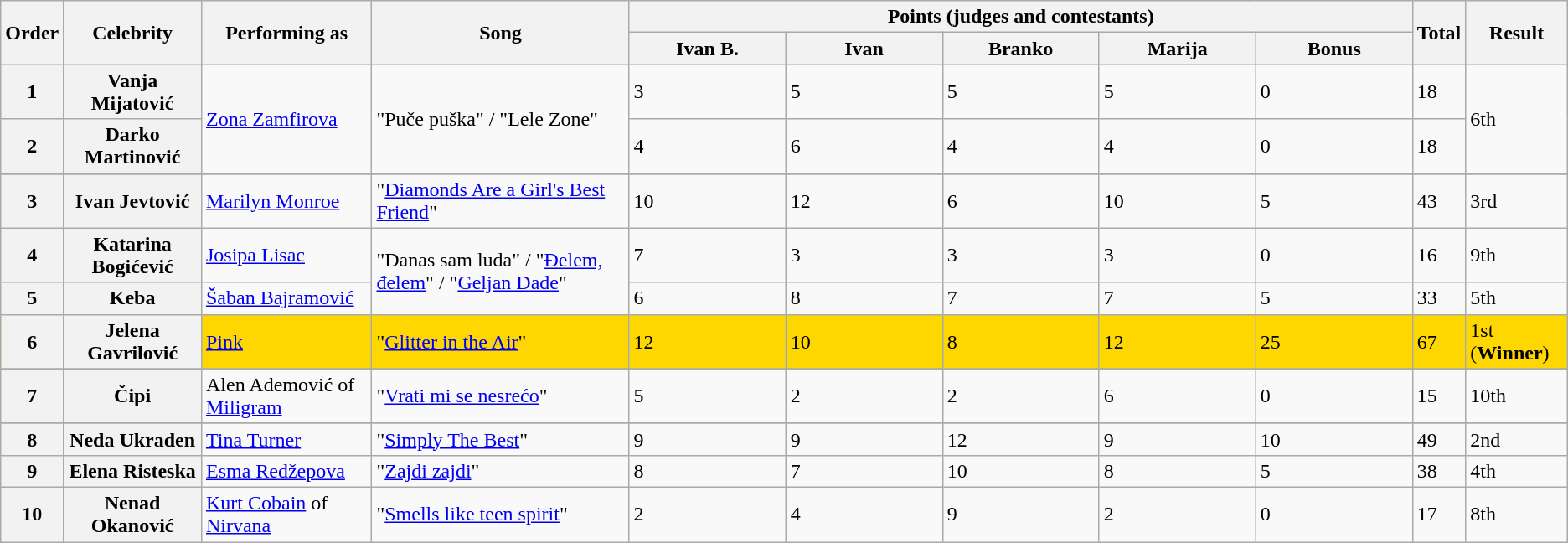<table class=wikitable>
<tr>
<th rowspan="2">Order</th>
<th rowspan="2">Celebrity</th>
<th rowspan="2">Performing as</th>
<th rowspan="2">Song</th>
<th colspan="5" style="width:50%;">Points (judges and contestants)</th>
<th rowspan="2">Total</th>
<th rowspan="2">Result</th>
</tr>
<tr>
<th style="width:10%;">Ivan B.</th>
<th style="width:10%;">Ivan</th>
<th style="width:10%;">Branko</th>
<th style="width:10%;">Marija</th>
<th style="width:10%;">Bonus</th>
</tr>
<tr>
<th scope="row">1</th>
<th scope="row">Vanja Mijatović</th>
<td rowspan="2"><a href='#'>Zona Zamfirova</a></td>
<td rowspan="2">"Puče puška" / "Lele Zone"</td>
<td>3</td>
<td>5</td>
<td>5</td>
<td>5</td>
<td>0</td>
<td>18</td>
<td rowspan="2">6th</td>
</tr>
<tr>
<th scope="row">2</th>
<th scope="row">Darko Martinović</th>
<td>4</td>
<td>6</td>
<td>4</td>
<td>4</td>
<td>0</td>
<td>18</td>
</tr>
<tr>
</tr>
<tr -bgcolor="tan">
<th scope="row">3</th>
<th scope="row">Ivan Jevtović</th>
<td><a href='#'>Marilyn Monroe</a></td>
<td>"<a href='#'>Diamonds Are a Girl's Best Friend</a>"</td>
<td>10</td>
<td>12</td>
<td>6</td>
<td>10</td>
<td>5</td>
<td>43</td>
<td>3rd</td>
</tr>
<tr>
<th scope="row">4</th>
<th scope="row">Katarina Bogićević</th>
<td><a href='#'>Josipa Lisac</a></td>
<td rowspan="2">"Danas sam luda" / "<a href='#'>Đelem, đelem</a>" / "<a href='#'>Geljan Dade</a>"</td>
<td>7</td>
<td>3</td>
<td>3</td>
<td>3</td>
<td>0</td>
<td>16</td>
<td>9th</td>
</tr>
<tr>
<th scope="row">5</th>
<th scope="row">Keba</th>
<td><a href='#'>Šaban Bajramović</a></td>
<td>6</td>
<td>8</td>
<td>7</td>
<td>7</td>
<td>5</td>
<td>33</td>
<td>5th</td>
</tr>
<tr style="background:gold;">
<th scope="row">6</th>
<th scope="row">Jelena Gavrilović</th>
<td><a href='#'>Pink</a></td>
<td>"<a href='#'>Glitter in the Air</a>"</td>
<td>12</td>
<td>10</td>
<td>8</td>
<td>12</td>
<td>25</td>
<td>67</td>
<td>1st (<strong>Winner</strong>)</td>
</tr>
<tr>
</tr>
<tr>
<th scope="row">7</th>
<th scope="row">Čipi</th>
<td>Alen Ademović of <a href='#'>Miligram</a></td>
<td>"<a href='#'>Vrati mi se nesrećo</a>"</td>
<td>5</td>
<td>2</td>
<td>2</td>
<td>6</td>
<td>0</td>
<td>15</td>
<td>10th</td>
</tr>
<tr>
</tr>
<tr -bgcolor="silver">
<th scope="row">8</th>
<th scope="row">Neda Ukraden</th>
<td><a href='#'>Tina Turner</a></td>
<td>"<a href='#'>Simply The Best</a>"</td>
<td>9</td>
<td>9</td>
<td>12</td>
<td>9</td>
<td>10</td>
<td>49</td>
<td>2nd</td>
</tr>
<tr>
<th scope="row">9</th>
<th scope="row">Elena Risteska</th>
<td><a href='#'>Esma Redžepova</a></td>
<td>"<a href='#'>Zajdi zajdi</a>"</td>
<td>8</td>
<td>7</td>
<td>10</td>
<td>8</td>
<td>5</td>
<td>38</td>
<td>4th</td>
</tr>
<tr>
<th scope="row">10</th>
<th scope="row">Nenad Okanović</th>
<td><a href='#'>Kurt Cobain</a> of <a href='#'>Nirvana</a></td>
<td>"<a href='#'>Smells like teen spirit</a>"</td>
<td>2</td>
<td>4</td>
<td>9</td>
<td>2</td>
<td>0</td>
<td>17</td>
<td>8th</td>
</tr>
</table>
